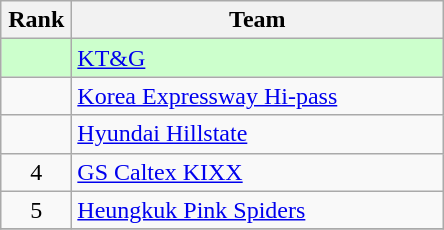<table class="wikitable" style="text-align: center;">
<tr>
<th width=40>Rank</th>
<th width=240>Team</th>
</tr>
<tr bgcolor=#ccffcc>
<td></td>
<td align=left><a href='#'>KT&G</a></td>
</tr>
<tr>
<td></td>
<td align=left><a href='#'>Korea Expressway Hi-pass</a></td>
</tr>
<tr>
<td></td>
<td align=left><a href='#'>Hyundai Hillstate</a></td>
</tr>
<tr>
<td>4</td>
<td align=left><a href='#'>GS Caltex KIXX</a></td>
</tr>
<tr>
<td>5</td>
<td align=left><a href='#'>Heungkuk Pink Spiders</a></td>
</tr>
<tr>
</tr>
</table>
